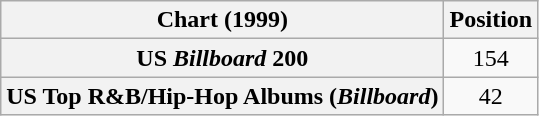<table class="wikitable plainrowheaders sortable" style="text-align:center;">
<tr>
<th scope="col">Chart (1999)</th>
<th scope="col">Position</th>
</tr>
<tr>
<th scope="row">US <em>Billboard</em> 200</th>
<td>154</td>
</tr>
<tr>
<th scope="row">US Top R&B/Hip-Hop Albums (<em>Billboard</em>)</th>
<td>42</td>
</tr>
</table>
